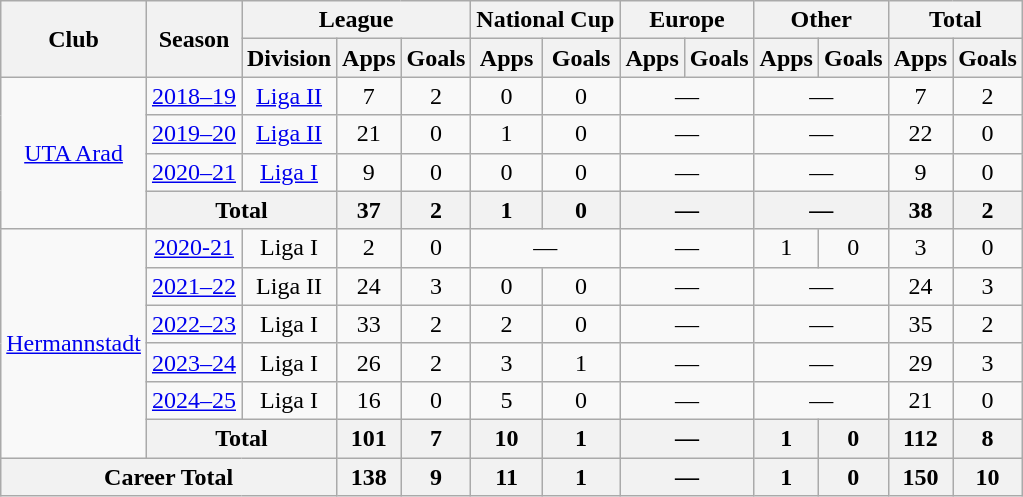<table class=wikitable style=text-align:center>
<tr>
<th rowspan=2>Club</th>
<th rowspan=2>Season</th>
<th colspan=3>League</th>
<th colspan=2>National Cup</th>
<th colspan=2>Europe</th>
<th colspan=2>Other</th>
<th colspan=2>Total</th>
</tr>
<tr>
<th>Division</th>
<th>Apps</th>
<th>Goals</th>
<th>Apps</th>
<th>Goals</th>
<th>Apps</th>
<th>Goals</th>
<th>Apps</th>
<th>Goals</th>
<th>Apps</th>
<th>Goals</th>
</tr>
<tr>
<td rowspan="4"><a href='#'>UTA Arad</a></td>
<td><a href='#'>2018–19</a></td>
<td rowspan="1"><a href='#'>Liga II</a></td>
<td>7</td>
<td>2</td>
<td>0</td>
<td>0</td>
<td colspan="2">—</td>
<td colspan="2">—</td>
<td>7</td>
<td>2</td>
</tr>
<tr>
<td><a href='#'>2019–20</a></td>
<td rowspan="1"><a href='#'>Liga II</a></td>
<td>21</td>
<td>0</td>
<td>1</td>
<td>0</td>
<td colspan="2">—</td>
<td colspan="2">—</td>
<td>22</td>
<td>0</td>
</tr>
<tr>
<td><a href='#'>2020–21</a></td>
<td><a href='#'>Liga I</a></td>
<td>9</td>
<td>0</td>
<td>0</td>
<td>0</td>
<td colspan="2">—</td>
<td colspan="2">—</td>
<td>9</td>
<td>0</td>
</tr>
<tr>
<th colspan="2">Total</th>
<th>37</th>
<th>2</th>
<th>1</th>
<th>0</th>
<th colspan="2">—</th>
<th colspan="2">—</th>
<th>38</th>
<th>2</th>
</tr>
<tr>
<td rowspan="6"><a href='#'>Hermannstadt</a></td>
<td><a href='#'>2020-21</a></td>
<td>Liga I</td>
<td>2</td>
<td>0</td>
<td colspan="2">—</td>
<td colspan="2">—</td>
<td>1</td>
<td>0</td>
<td>3</td>
<td>0</td>
</tr>
<tr>
<td><a href='#'>2021–22</a></td>
<td>Liga II</td>
<td>24</td>
<td>3</td>
<td>0</td>
<td>0</td>
<td colspan="2">—</td>
<td colspan="2">—</td>
<td>24</td>
<td>3</td>
</tr>
<tr>
<td><a href='#'>2022–23</a></td>
<td>Liga I</td>
<td>33</td>
<td>2</td>
<td>2</td>
<td>0</td>
<td colspan="2">—</td>
<td colspan="2">—</td>
<td>35</td>
<td>2</td>
</tr>
<tr>
<td><a href='#'>2023–24</a></td>
<td>Liga I</td>
<td>26</td>
<td>2</td>
<td>3</td>
<td>1</td>
<td colspan="2">—</td>
<td colspan="2">—</td>
<td>29</td>
<td>3</td>
</tr>
<tr>
<td><a href='#'>2024–25</a></td>
<td>Liga I</td>
<td>16</td>
<td>0</td>
<td>5</td>
<td>0</td>
<td colspan="2">—</td>
<td colspan="2">—</td>
<td>21</td>
<td>0</td>
</tr>
<tr>
<th colspan="2">Total</th>
<th>101</th>
<th>7</th>
<th>10</th>
<th>1</th>
<th colspan="2">—</th>
<th>1</th>
<th>0</th>
<th>112</th>
<th>8</th>
</tr>
<tr>
<th colspan="3">Career Total</th>
<th>138</th>
<th>9</th>
<th>11</th>
<th>1</th>
<th colspan="2">—</th>
<th>1</th>
<th>0</th>
<th>150</th>
<th>10</th>
</tr>
</table>
